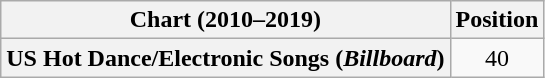<table class="wikitable plainrowheaders" style="text-align:center">
<tr>
<th scope="col">Chart (2010–2019)</th>
<th scope="col">Position</th>
</tr>
<tr>
<th scope="row">US Hot Dance/Electronic Songs (<em>Billboard</em>)</th>
<td>40</td>
</tr>
</table>
